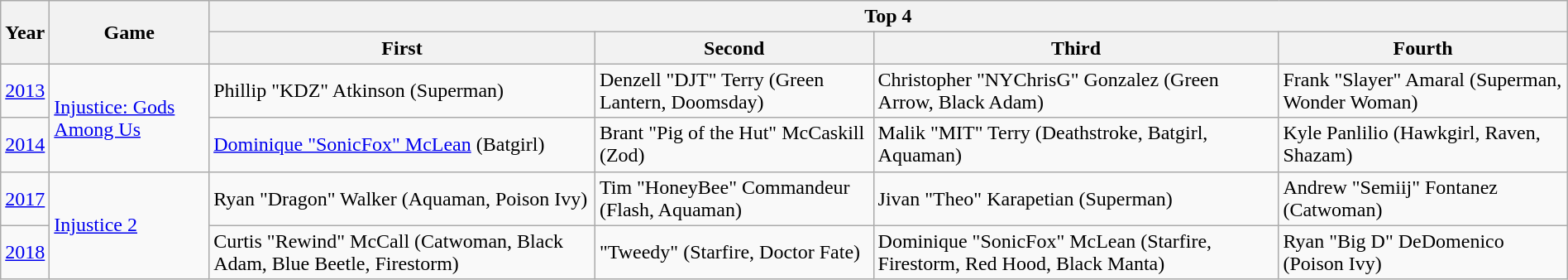<table class="wikitable sortable" width=100%>
<tr>
<th rowspan=2>Year</th>
<th rowspan=2>Game</th>
<th colspan=4>Top 4</th>
</tr>
<tr>
<th>First</th>
<th>Second</th>
<th>Third</th>
<th>Fourth</th>
</tr>
<tr>
<td><a href='#'>2013</a></td>
<td rowspan="2"><a href='#'>Injustice: Gods Among Us</a></td>
<td> Phillip "KDZ" Atkinson (Superman)</td>
<td> Denzell "DJT" Terry (Green Lantern, Doomsday)</td>
<td> Christopher "NYChrisG" Gonzalez (Green Arrow, Black Adam)</td>
<td> Frank "Slayer" Amaral (Superman, Wonder Woman)</td>
</tr>
<tr>
<td><a href='#'>2014</a></td>
<td> <a href='#'>Dominique "SonicFox" McLean</a> (Batgirl)</td>
<td> Brant "Pig of the Hut" McCaskill (Zod)</td>
<td> Malik "MIT" Terry (Deathstroke, Batgirl, Aquaman)</td>
<td> Kyle Panlilio (Hawkgirl, Raven, Shazam)</td>
</tr>
<tr>
<td><a href='#'>2017</a></td>
<td rowspan="2"><a href='#'>Injustice 2</a></td>
<td> Ryan "Dragon" Walker (Aquaman, Poison Ivy)</td>
<td> Tim "HoneyBee" Commandeur (Flash, Aquaman)</td>
<td> Jivan "Theo" Karapetian (Superman)</td>
<td> Andrew "Semiij" Fontanez (Catwoman)</td>
</tr>
<tr>
<td><a href='#'>2018</a></td>
<td> Curtis "Rewind" McCall (Catwoman, Black Adam, Blue Beetle, Firestorm)</td>
<td> "Tweedy" (Starfire, Doctor Fate)</td>
<td> Dominique "SonicFox" McLean (Starfire, Firestorm, Red Hood, Black Manta)</td>
<td> Ryan "Big D" DeDomenico (Poison Ivy)</td>
</tr>
</table>
